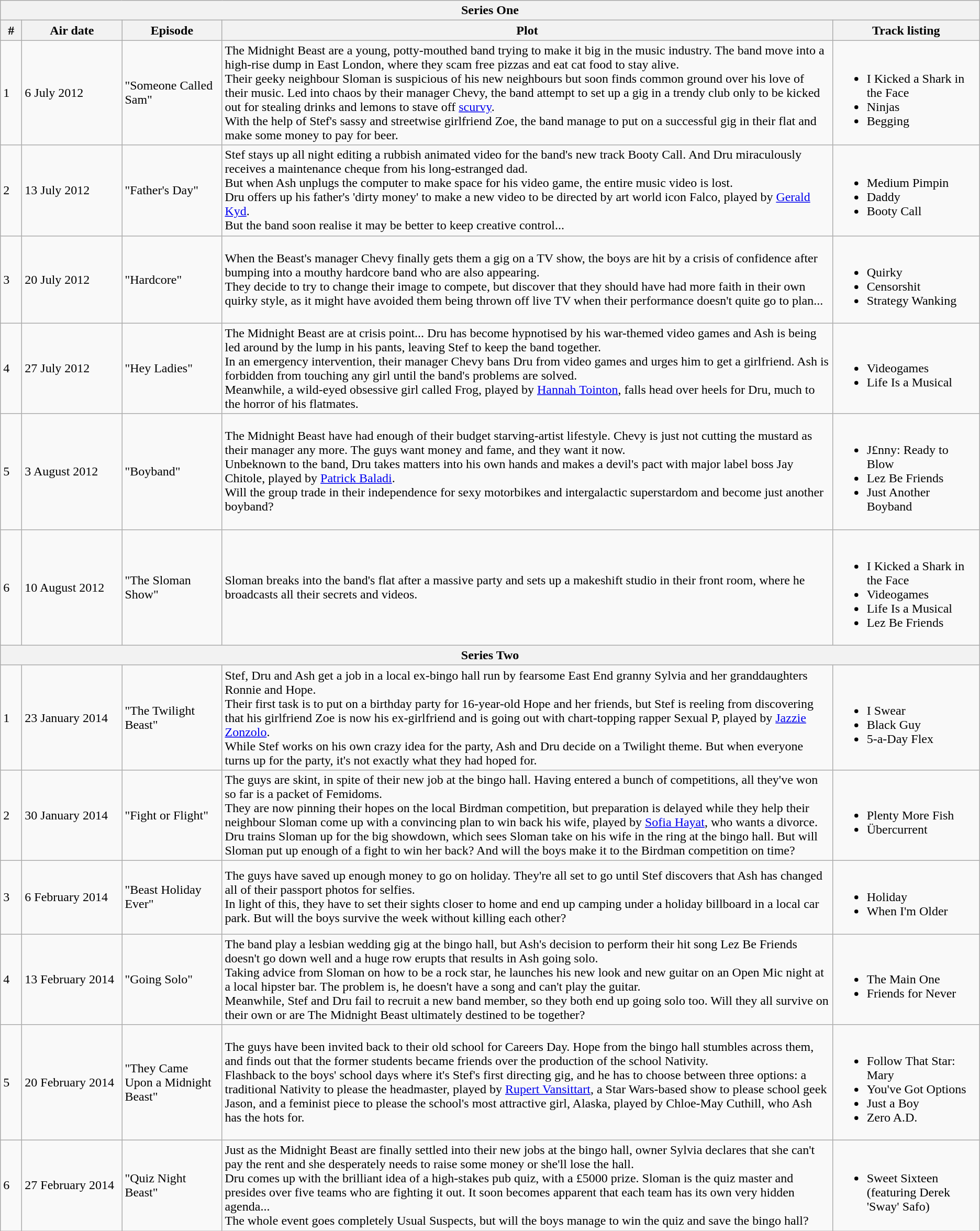<table class="wikitable" border="1">
<tr>
<th colspan=5>Series One</th>
</tr>
<tr>
<th width=20>#</th>
<th width=120>Air date</th>
<th width=120>Episode</th>
<th>Plot</th>
<th>Track listing</th>
</tr>
<tr>
<td>1</td>
<td>6 July 2012</td>
<td>"Someone Called Sam"</td>
<td>The Midnight Beast are a young, potty-mouthed band trying to make it big in the music industry. The band move into a high-rise dump in East London, where they scam free pizzas and eat cat food to stay alive.<br>Their geeky neighbour Sloman is suspicious of his new neighbours but soon finds common ground over his love of their music.
Led into chaos by their manager Chevy, the band attempt to set up a gig in a trendy club only to be kicked out for stealing drinks and lemons to stave off <a href='#'>scurvy</a>.<br>With the help of Stef's sassy and streetwise girlfriend Zoe, the band manage to put on a successful gig in their flat and make some money to pay for beer.</td>
<td><br><ul><li>I Kicked a Shark in the Face</li><li>Ninjas</li><li>Begging</li></ul></td>
</tr>
<tr>
<td>2</td>
<td>13 July 2012</td>
<td>"Father's Day"</td>
<td>Stef stays up all night editing a rubbish animated video for the band's new track Booty Call. And Dru miraculously receives a maintenance cheque from his long-estranged dad.<br>But when Ash unplugs the computer to make space for his video game, the entire music video is lost.<br>Dru offers up his father's 'dirty money' to make a new video to be directed by art world icon Falco, played by <a href='#'>Gerald Kyd</a>.<br>But the band soon realise it may be better to keep creative control...</td>
<td><br><ul><li>Medium Pimpin</li><li>Daddy</li><li>Booty Call</li></ul></td>
</tr>
<tr>
<td>3</td>
<td>20 July 2012</td>
<td>"Hardcore"</td>
<td>When the Beast's manager Chevy finally gets them a gig on a TV show, the boys are hit by a crisis of confidence after bumping into a mouthy hardcore band who are also appearing.<br>They decide to try to change their image to compete, but discover that they should have had more faith in their own quirky style, as it might have avoided them being thrown off live TV when their performance doesn't quite go to plan...</td>
<td><br><ul><li>Quirky</li><li>Censorshit</li><li>Strategy Wanking</li></ul></td>
</tr>
<tr>
<td>4</td>
<td>27 July 2012</td>
<td>"Hey Ladies"</td>
<td>The Midnight Beast are at crisis point... Dru has become hypnotised by his war-themed video games and Ash is being led around by the lump in his pants, leaving Stef to keep the band together.<br>In an emergency intervention, their manager Chevy bans Dru from video games and urges him to get a girlfriend. Ash is forbidden from touching any girl until the band's problems are solved.<br>Meanwhile, a wild-eyed obsessive girl called Frog, played by <a href='#'>Hannah Tointon</a>, falls head over heels for Dru, much to the horror of his flatmates.</td>
<td><br><ul><li>Videogames</li><li>Life Is a Musical</li></ul></td>
</tr>
<tr>
<td>5</td>
<td>3 August 2012</td>
<td>"Boyband"</td>
<td>The Midnight Beast have had enough of their budget starving-artist lifestyle. Chevy is just not cutting the mustard as their manager any more. The guys want money and fame, and they want it now.<br>Unbeknown to the band, Dru takes matters into his own hands and makes a devil's pact with major label boss Jay Chitole, played by <a href='#'>Patrick Baladi</a>.<br>Will the group trade in their independence for sexy motorbikes and intergalactic superstardom and become just another boyband?</td>
<td><br><ul><li>J£nny: Ready to Blow</li><li>Lez Be Friends</li><li>Just Another Boyband</li></ul></td>
</tr>
<tr>
<td>6</td>
<td>10 August 2012</td>
<td>"The Sloman Show"</td>
<td>Sloman breaks into the band's flat after a massive party and sets up a makeshift studio in their front room, where he broadcasts all their secrets and videos.</td>
<td><br><ul><li>I Kicked a Shark in the Face</li><li>Videogames</li><li>Life Is a Musical</li><li>Lez Be Friends</li></ul></td>
</tr>
<tr>
<th colspan=5>Series Two</th>
</tr>
<tr>
<td>1</td>
<td>23 January 2014</td>
<td>"The Twilight Beast"</td>
<td>Stef, Dru and Ash get a job in a local ex-bingo hall run by fearsome East End granny Sylvia and her granddaughters Ronnie and Hope.<br>Their first task is to put on a birthday party for 16-year-old Hope and her friends, but Stef is reeling from discovering that his girlfriend Zoe is now his ex-girlfriend and is going out with chart-topping rapper Sexual P, played by <a href='#'>Jazzie Zonzolo</a>.<br>While Stef works on his own crazy idea for the party, Ash and Dru decide on a Twilight theme. But when everyone turns up for the party, it's not exactly what they had hoped for.</td>
<td><br><ul><li>I Swear</li><li>Black Guy</li><li>5-a-Day Flex</li></ul></td>
</tr>
<tr>
<td>2</td>
<td>30 January 2014</td>
<td>"Fight or Flight"</td>
<td>The guys are skint, in spite of their new job at the bingo hall. Having entered a bunch of competitions, all they've won so far is a packet of Femidoms.<br>They are now pinning their hopes on the local Birdman competition, but preparation is delayed while they help their neighbour Sloman come up with a convincing plan to win back his wife, played by <a href='#'>Sofia Hayat</a>, who wants a divorce.<br>Dru trains Sloman up for the big showdown, which sees Sloman take on his wife in the ring at the bingo hall. But will Sloman put up enough of a fight to win her back? And will the boys make it to the Birdman competition on time?</td>
<td><br><ul><li>Plenty More Fish</li><li>Übercurrent</li></ul></td>
</tr>
<tr>
<td>3</td>
<td>6 February 2014</td>
<td>"Beast Holiday Ever"</td>
<td>The guys have saved up enough money to go on holiday. They're all set to go until Stef discovers that Ash has changed all of their passport photos for selfies.<br>In light of this, they have to set their sights closer to home and end up camping under a holiday billboard in a local car park. But will the boys survive the week without killing each other?</td>
<td><br><ul><li>Holiday</li><li>When I'm Older</li></ul></td>
</tr>
<tr>
<td>4</td>
<td>13 February 2014</td>
<td>"Going Solo"</td>
<td>The band play a lesbian wedding gig at the bingo hall, but Ash's decision to perform their hit song Lez Be Friends doesn't go down well and a huge row erupts that results in Ash going solo.<br>Taking advice from Sloman on how to be a rock star, he launches his new look and new guitar on an Open Mic night at a local hipster bar. The problem is, he doesn't have a song and can't play the guitar.<br>Meanwhile, Stef and Dru fail to recruit a new band member, so they both end up going solo too. Will they all survive on their own or are The Midnight Beast ultimately destined to be together?</td>
<td><br><ul><li>The Main One</li><li>Friends for Never</li></ul></td>
</tr>
<tr>
<td>5</td>
<td>20 February 2014</td>
<td>"They Came Upon a Midnight Beast"</td>
<td>The guys have been invited back to their old school for Careers Day. Hope from the bingo hall stumbles across them, and finds out that the former students became friends over the production of the school Nativity.<br>Flashback to the boys' school days where it's Stef's first directing gig, and he has to choose between three options: a traditional Nativity to please the headmaster, played by <a href='#'>Rupert Vansittart</a>, a Star Wars-based show to please school geek Jason, and a feminist piece to please the school's most attractive girl, Alaska, played by Chloe-May Cuthill, who Ash has the hots for.</td>
<td><br><ul><li>Follow That Star: Mary</li><li>You've Got Options</li><li>Just a Boy</li><li>Zero A.D.</li></ul></td>
</tr>
<tr>
<td>6</td>
<td>27 February 2014</td>
<td>"Quiz Night Beast"</td>
<td>Just as the Midnight Beast are finally settled into their new jobs at the bingo hall, owner Sylvia declares that she can't pay the rent and she desperately needs to raise some money or she'll lose the hall.<br>Dru comes up with the brilliant idea of a high-stakes pub quiz, with a £5000 prize. Sloman is the quiz master and presides over five teams who are fighting it out. It soon becomes apparent that each team has its own very hidden agenda...<br>The whole event goes completely Usual Suspects, but will the boys manage to win the quiz and save the bingo hall?</td>
<td><br><ul><li>Sweet Sixteen (featuring Derek 'Sway' Safo)</li></ul></td>
</tr>
</table>
